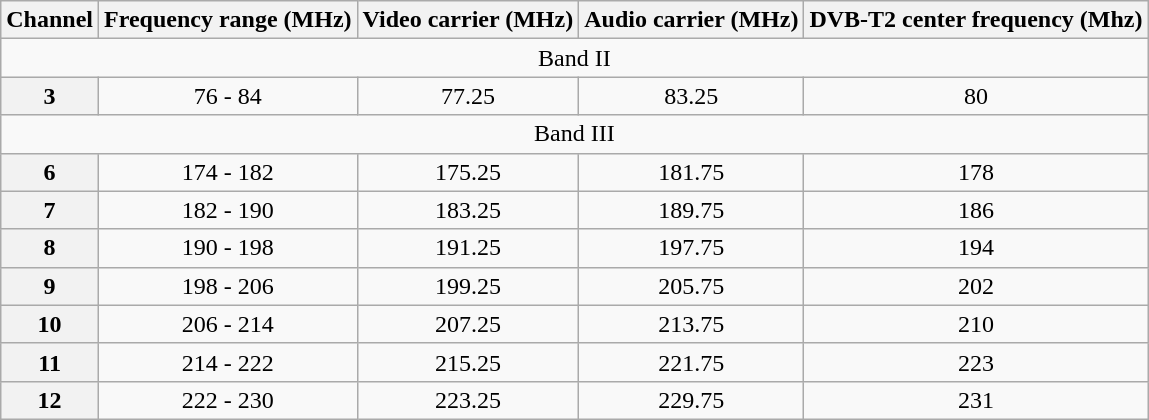<table class="wikitable" style="text-align: center; border-collapse:collapse">
<tr>
<th>Channel</th>
<th>Frequency range (MHz)</th>
<th>Video carrier (MHz)</th>
<th>Audio carrier (MHz)</th>
<th>DVB-T2 center frequency (Mhz)</th>
</tr>
<tr>
<td colspan="5">Band II</td>
</tr>
<tr>
<th>3</th>
<td>76 - 84</td>
<td>77.25</td>
<td>83.25</td>
<td>80</td>
</tr>
<tr>
<td colspan="5">Band III</td>
</tr>
<tr>
<th>6</th>
<td>174 - 182</td>
<td>175.25</td>
<td>181.75</td>
<td>178</td>
</tr>
<tr>
<th>7</th>
<td>182 - 190</td>
<td>183.25</td>
<td>189.75</td>
<td>186</td>
</tr>
<tr>
<th>8</th>
<td>190 - 198</td>
<td>191.25</td>
<td>197.75</td>
<td>194</td>
</tr>
<tr>
<th>9</th>
<td>198 - 206</td>
<td>199.25</td>
<td>205.75</td>
<td>202</td>
</tr>
<tr>
<th>10</th>
<td>206 - 214</td>
<td>207.25</td>
<td>213.75</td>
<td>210</td>
</tr>
<tr>
<th>11</th>
<td>214 - 222</td>
<td>215.25</td>
<td>221.75</td>
<td>223</td>
</tr>
<tr>
<th>12</th>
<td>222 - 230</td>
<td>223.25</td>
<td>229.75</td>
<td>231</td>
</tr>
</table>
